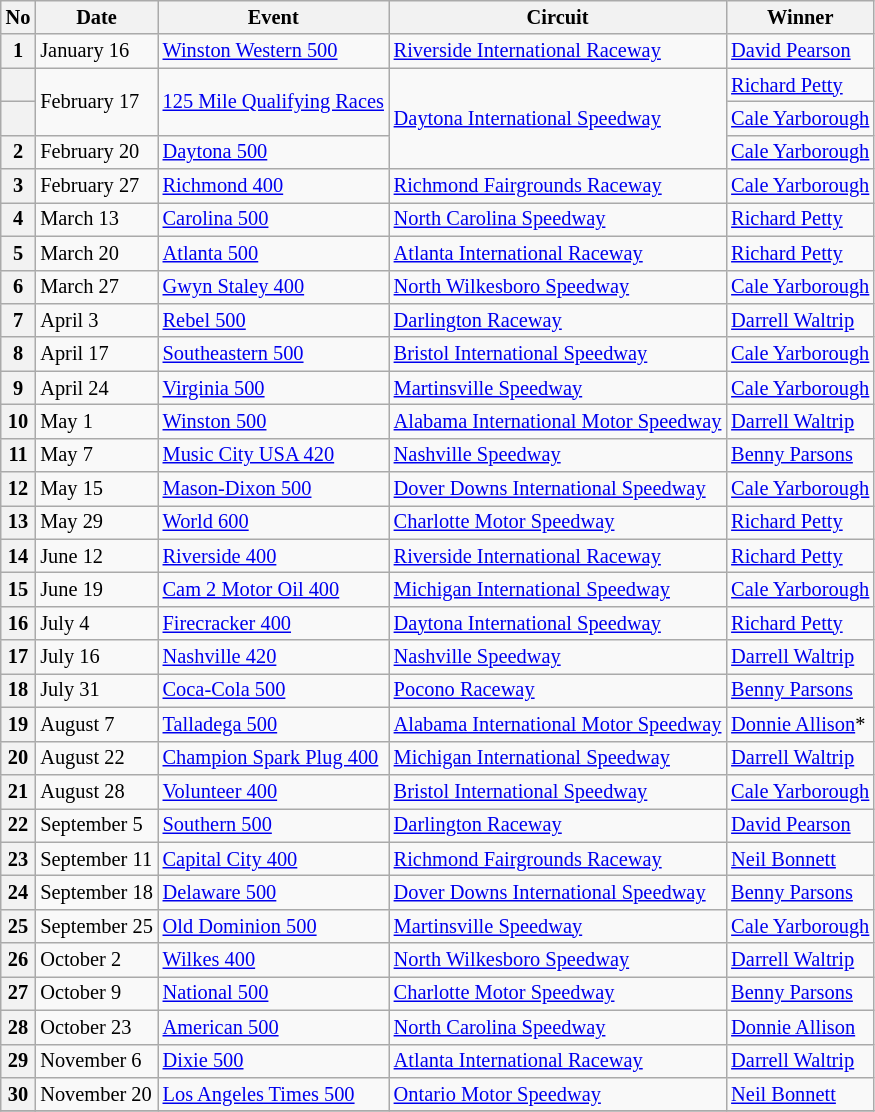<table class="wikitable" style="font-size:85%;">
<tr>
<th>No</th>
<th>Date</th>
<th>Event</th>
<th>Circuit</th>
<th>Winner</th>
</tr>
<tr>
<th>1</th>
<td>January 16</td>
<td><a href='#'>Winston Western 500</a></td>
<td><a href='#'>Riverside International Raceway</a></td>
<td><a href='#'>David Pearson</a></td>
</tr>
<tr>
<th></th>
<td rowspan="2">February 17</td>
<td rowspan="2"><a href='#'>125 Mile Qualifying Races</a></td>
<td rowspan="3"><a href='#'>Daytona International Speedway</a></td>
<td><a href='#'>Richard Petty</a></td>
</tr>
<tr>
<th></th>
<td><a href='#'>Cale Yarborough</a></td>
</tr>
<tr>
<th>2</th>
<td>February 20</td>
<td><a href='#'>Daytona 500</a></td>
<td><a href='#'>Cale Yarborough</a></td>
</tr>
<tr>
<th>3</th>
<td>February 27</td>
<td><a href='#'>Richmond 400</a></td>
<td><a href='#'>Richmond Fairgrounds Raceway</a></td>
<td><a href='#'>Cale Yarborough</a></td>
</tr>
<tr>
<th>4</th>
<td>March 13</td>
<td><a href='#'>Carolina 500</a></td>
<td><a href='#'>North Carolina Speedway</a></td>
<td><a href='#'>Richard Petty</a></td>
</tr>
<tr>
<th>5</th>
<td>March 20</td>
<td><a href='#'>Atlanta 500</a></td>
<td><a href='#'>Atlanta International Raceway</a></td>
<td><a href='#'>Richard Petty</a></td>
</tr>
<tr>
<th>6</th>
<td>March 27</td>
<td><a href='#'>Gwyn Staley 400</a></td>
<td><a href='#'>North Wilkesboro Speedway</a></td>
<td><a href='#'>Cale Yarborough</a></td>
</tr>
<tr>
<th>7</th>
<td>April 3</td>
<td><a href='#'>Rebel 500</a></td>
<td><a href='#'>Darlington Raceway</a></td>
<td><a href='#'>Darrell Waltrip</a></td>
</tr>
<tr>
<th>8</th>
<td>April 17</td>
<td><a href='#'>Southeastern 500</a></td>
<td><a href='#'>Bristol International Speedway</a></td>
<td><a href='#'>Cale Yarborough</a></td>
</tr>
<tr>
<th>9</th>
<td>April 24</td>
<td><a href='#'>Virginia 500</a></td>
<td><a href='#'>Martinsville Speedway</a></td>
<td><a href='#'>Cale Yarborough</a></td>
</tr>
<tr>
<th>10</th>
<td>May 1</td>
<td><a href='#'>Winston 500</a></td>
<td><a href='#'>Alabama International Motor Speedway</a></td>
<td><a href='#'>Darrell Waltrip</a></td>
</tr>
<tr>
<th>11</th>
<td>May 7</td>
<td><a href='#'>Music City USA 420</a></td>
<td><a href='#'>Nashville Speedway</a></td>
<td><a href='#'>Benny Parsons</a></td>
</tr>
<tr>
<th>12</th>
<td>May 15</td>
<td><a href='#'>Mason-Dixon 500</a></td>
<td><a href='#'>Dover Downs International Speedway</a></td>
<td><a href='#'>Cale Yarborough</a></td>
</tr>
<tr>
<th>13</th>
<td>May 29</td>
<td><a href='#'>World 600</a></td>
<td><a href='#'>Charlotte Motor Speedway</a></td>
<td><a href='#'>Richard Petty</a></td>
</tr>
<tr>
<th>14</th>
<td>June 12</td>
<td><a href='#'>Riverside 400</a></td>
<td><a href='#'>Riverside International Raceway</a></td>
<td><a href='#'>Richard Petty</a></td>
</tr>
<tr>
<th>15</th>
<td>June 19</td>
<td><a href='#'>Cam 2 Motor Oil 400</a></td>
<td><a href='#'>Michigan International Speedway</a></td>
<td><a href='#'>Cale Yarborough</a></td>
</tr>
<tr>
<th>16</th>
<td>July 4</td>
<td><a href='#'>Firecracker 400</a></td>
<td><a href='#'>Daytona International Speedway</a></td>
<td><a href='#'>Richard Petty</a></td>
</tr>
<tr>
<th>17</th>
<td>July 16</td>
<td><a href='#'>Nashville 420</a></td>
<td><a href='#'>Nashville Speedway</a></td>
<td><a href='#'>Darrell Waltrip</a></td>
</tr>
<tr>
<th>18</th>
<td>July 31</td>
<td><a href='#'>Coca-Cola 500</a></td>
<td><a href='#'>Pocono Raceway</a></td>
<td><a href='#'>Benny Parsons</a></td>
</tr>
<tr>
<th>19</th>
<td>August 7</td>
<td><a href='#'>Talladega 500</a></td>
<td><a href='#'>Alabama International Motor Speedway</a></td>
<td><a href='#'>Donnie Allison</a>*</td>
</tr>
<tr>
<th>20</th>
<td>August 22</td>
<td><a href='#'>Champion Spark Plug 400</a></td>
<td><a href='#'>Michigan International Speedway</a></td>
<td><a href='#'>Darrell Waltrip</a></td>
</tr>
<tr>
<th>21</th>
<td>August 28</td>
<td><a href='#'>Volunteer 400</a></td>
<td><a href='#'>Bristol International Speedway</a></td>
<td><a href='#'>Cale Yarborough</a></td>
</tr>
<tr>
<th>22</th>
<td>September 5</td>
<td><a href='#'>Southern 500</a></td>
<td><a href='#'>Darlington Raceway</a></td>
<td><a href='#'>David Pearson</a></td>
</tr>
<tr>
<th>23</th>
<td>September 11</td>
<td><a href='#'>Capital City 400</a></td>
<td><a href='#'>Richmond Fairgrounds Raceway</a></td>
<td><a href='#'>Neil Bonnett</a></td>
</tr>
<tr>
<th>24</th>
<td>September 18</td>
<td><a href='#'>Delaware 500</a></td>
<td><a href='#'>Dover Downs International Speedway</a></td>
<td><a href='#'>Benny Parsons</a></td>
</tr>
<tr>
<th>25</th>
<td>September 25</td>
<td><a href='#'>Old Dominion 500</a></td>
<td><a href='#'>Martinsville Speedway</a></td>
<td><a href='#'>Cale Yarborough</a></td>
</tr>
<tr>
<th>26</th>
<td>October 2</td>
<td><a href='#'>Wilkes 400</a></td>
<td><a href='#'>North Wilkesboro Speedway</a></td>
<td><a href='#'>Darrell Waltrip</a></td>
</tr>
<tr>
<th>27</th>
<td>October 9</td>
<td><a href='#'>National 500</a></td>
<td><a href='#'>Charlotte Motor Speedway</a></td>
<td><a href='#'>Benny Parsons</a></td>
</tr>
<tr>
<th>28</th>
<td>October 23</td>
<td><a href='#'>American 500</a></td>
<td><a href='#'>North Carolina Speedway</a></td>
<td><a href='#'>Donnie Allison</a></td>
</tr>
<tr>
<th>29</th>
<td>November 6</td>
<td><a href='#'>Dixie 500</a></td>
<td><a href='#'>Atlanta International Raceway</a></td>
<td><a href='#'>Darrell Waltrip</a></td>
</tr>
<tr>
<th>30</th>
<td>November 20</td>
<td><a href='#'>Los Angeles Times 500</a></td>
<td><a href='#'>Ontario Motor Speedway</a></td>
<td><a href='#'>Neil Bonnett</a></td>
</tr>
<tr>
</tr>
</table>
